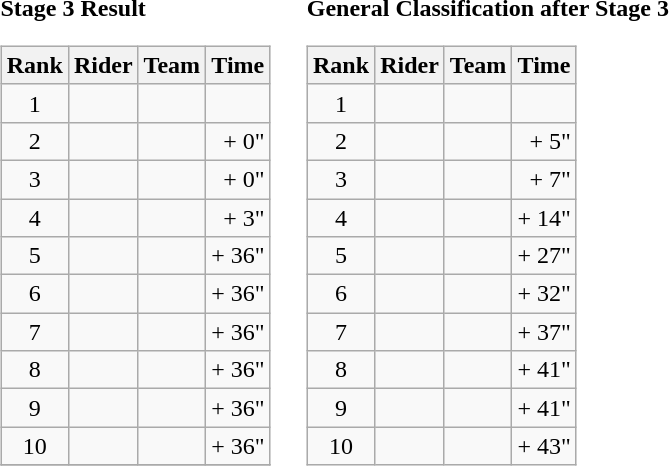<table>
<tr>
<td><strong>Stage 3 Result</strong><br><table class=wikitable>
<tr>
<th>Rank</th>
<th>Rider</th>
<th>Team</th>
<th>Time</th>
</tr>
<tr>
<td align=center>1</td>
<td> </td>
<td></td>
<td align=right></td>
</tr>
<tr>
<td align=center>2</td>
<td></td>
<td></td>
<td align=right>+ 0"</td>
</tr>
<tr>
<td align=center>3</td>
<td></td>
<td></td>
<td align=right>+ 0"</td>
</tr>
<tr>
<td align=center>4</td>
<td></td>
<td></td>
<td align=right>+ 3"</td>
</tr>
<tr>
<td align=center>5</td>
<td>  </td>
<td></td>
<td align=right>+ 36"</td>
</tr>
<tr>
<td align=center>6</td>
<td></td>
<td></td>
<td align=right>+ 36"</td>
</tr>
<tr>
<td align=center>7</td>
<td></td>
<td></td>
<td align=right>+ 36"</td>
</tr>
<tr>
<td align=center>8</td>
<td></td>
<td></td>
<td align=right>+ 36"</td>
</tr>
<tr>
<td align=center>9</td>
<td></td>
<td></td>
<td align=right>+ 36"</td>
</tr>
<tr>
<td align=center>10</td>
<td></td>
<td></td>
<td align=right>+ 36"</td>
</tr>
<tr>
</tr>
</table>
</td>
<td></td>
<td><strong>General Classification after Stage 3</strong><br><table class=wikitable>
<tr>
<th>Rank</th>
<th>Rider</th>
<th>Team</th>
<th>Time</th>
</tr>
<tr>
<td align=center>1</td>
<td>  </td>
<td></td>
<td align=right></td>
</tr>
<tr>
<td align=center>2</td>
<td></td>
<td></td>
<td align=right>+ 5"</td>
</tr>
<tr>
<td align=center>3</td>
<td></td>
<td></td>
<td align=right>+ 7"</td>
</tr>
<tr>
<td align=center>4</td>
<td></td>
<td></td>
<td align=right>+ 14"</td>
</tr>
<tr>
<td align=center>5</td>
<td> </td>
<td></td>
<td align=right>+ 27"</td>
</tr>
<tr>
<td align=center>6</td>
<td></td>
<td></td>
<td align=right>+ 32"</td>
</tr>
<tr>
<td align=center>7</td>
<td></td>
<td></td>
<td align=right>+ 37"</td>
</tr>
<tr>
<td align=center>8</td>
<td></td>
<td></td>
<td align=right>+ 41"</td>
</tr>
<tr>
<td align=center>9</td>
<td></td>
<td></td>
<td align=right>+ 41"</td>
</tr>
<tr>
<td align=center>10</td>
<td></td>
<td></td>
<td align=right>+ 43"</td>
</tr>
</table>
</td>
</tr>
</table>
